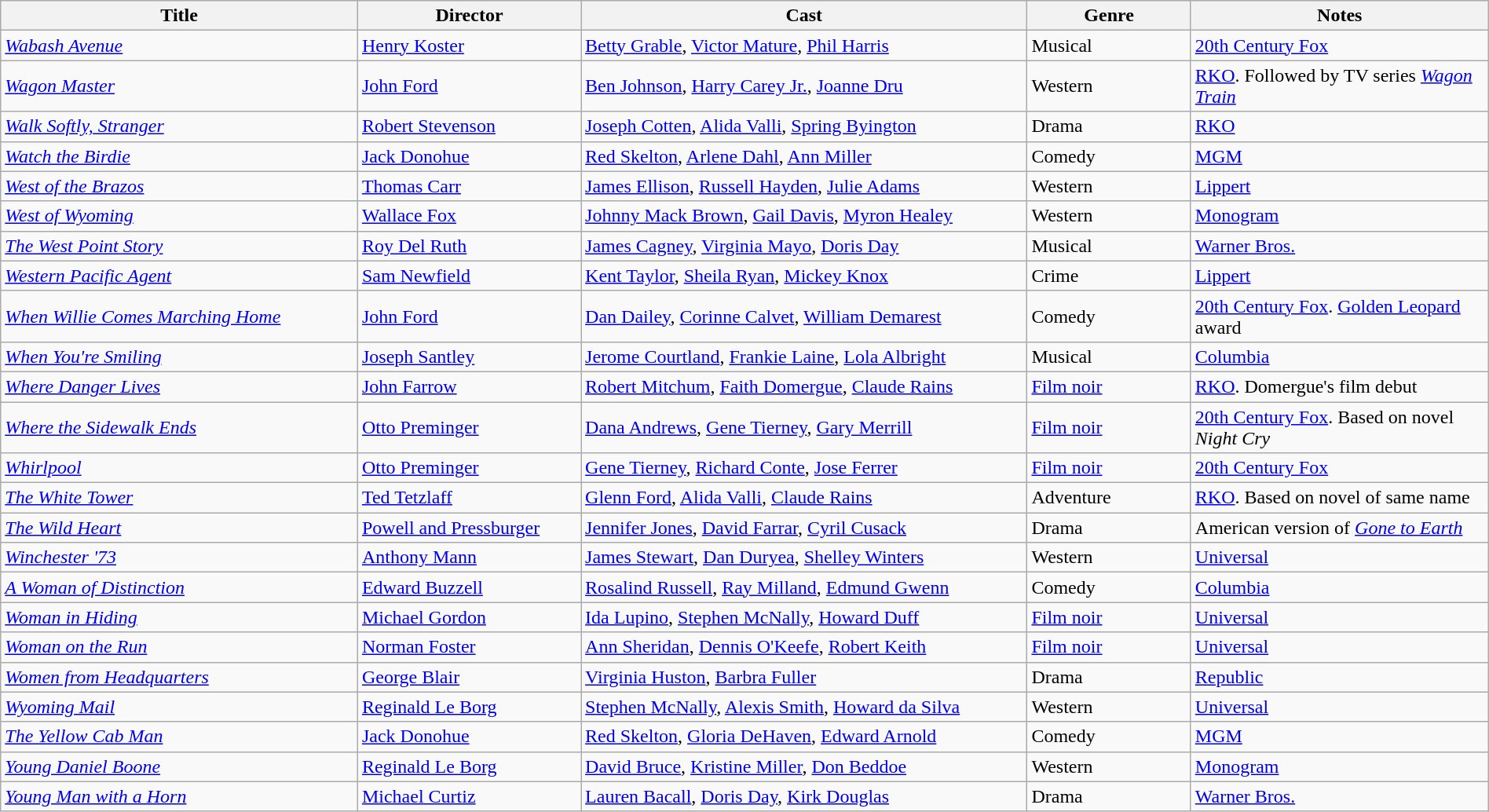<table class="wikitable" style="width:100%;">
<tr>
<th style="width:24%;">Title</th>
<th style="width:15%;">Director</th>
<th style="width:30%;">Cast</th>
<th style="width:11%;">Genre</th>
<th style="width:20%;">Notes</th>
</tr>
<tr>
<td><em><a href='#'>Wabash Avenue</a></em></td>
<td><a href='#'>Henry Koster</a></td>
<td><a href='#'>Betty Grable</a>, <a href='#'>Victor Mature</a>, <a href='#'>Phil Harris</a></td>
<td>Musical</td>
<td><a href='#'>20th Century Fox</a></td>
</tr>
<tr>
<td><em><a href='#'>Wagon Master</a></em></td>
<td><a href='#'>John Ford</a></td>
<td><a href='#'>Ben Johnson</a>, <a href='#'>Harry Carey Jr.</a>, <a href='#'>Joanne Dru</a></td>
<td>Western</td>
<td><a href='#'>RKO</a>. Followed by TV series <em><a href='#'>Wagon Train</a></em></td>
</tr>
<tr>
<td><em><a href='#'>Walk Softly, Stranger</a></em></td>
<td><a href='#'>Robert Stevenson</a></td>
<td><a href='#'>Joseph Cotten</a>, <a href='#'>Alida Valli</a>, <a href='#'>Spring Byington</a></td>
<td>Drama</td>
<td><a href='#'>RKO</a></td>
</tr>
<tr>
<td><em><a href='#'>Watch the Birdie</a></em></td>
<td><a href='#'>Jack Donohue</a></td>
<td><a href='#'>Red Skelton</a>, <a href='#'>Arlene Dahl</a>, <a href='#'>Ann Miller</a></td>
<td>Comedy</td>
<td><a href='#'>MGM</a></td>
</tr>
<tr>
<td><em><a href='#'>West of the Brazos</a></em></td>
<td><a href='#'>Thomas Carr</a></td>
<td><a href='#'>James Ellison</a>, <a href='#'>Russell Hayden</a>, <a href='#'>Julie Adams</a></td>
<td>Western</td>
<td><a href='#'>Lippert</a></td>
</tr>
<tr>
<td><em><a href='#'>West of Wyoming</a></em></td>
<td><a href='#'>Wallace Fox</a></td>
<td><a href='#'>Johnny Mack Brown</a>, <a href='#'>Gail Davis</a>, <a href='#'>Myron Healey</a></td>
<td>Western</td>
<td><a href='#'>Monogram</a></td>
</tr>
<tr>
<td><em><a href='#'>The West Point Story</a></em></td>
<td><a href='#'>Roy Del Ruth</a></td>
<td><a href='#'>James Cagney</a>, <a href='#'>Virginia Mayo</a>, <a href='#'>Doris Day</a></td>
<td>Musical</td>
<td><a href='#'>Warner Bros.</a></td>
</tr>
<tr>
<td><em><a href='#'>Western Pacific Agent</a></em></td>
<td><a href='#'>Sam Newfield</a></td>
<td><a href='#'>Kent Taylor</a>, <a href='#'>Sheila Ryan</a>, <a href='#'>Mickey Knox</a></td>
<td>Crime</td>
<td><a href='#'>Lippert</a></td>
</tr>
<tr>
<td><em><a href='#'>When Willie Comes Marching Home</a></em></td>
<td><a href='#'>John Ford</a></td>
<td><a href='#'>Dan Dailey</a>, <a href='#'>Corinne Calvet</a>, <a href='#'>William Demarest</a></td>
<td>Comedy</td>
<td><a href='#'>20th Century Fox</a>. <a href='#'>Golden Leopard</a> award</td>
</tr>
<tr>
<td><em><a href='#'>When You're Smiling</a></em></td>
<td><a href='#'>Joseph Santley</a></td>
<td><a href='#'>Jerome Courtland</a>, <a href='#'>Frankie Laine</a>, <a href='#'>Lola Albright</a></td>
<td>Musical</td>
<td><a href='#'>Columbia</a></td>
</tr>
<tr>
<td><em><a href='#'>Where Danger Lives</a></em></td>
<td><a href='#'>John Farrow</a></td>
<td><a href='#'>Robert Mitchum</a>, <a href='#'>Faith Domergue</a>, <a href='#'>Claude Rains</a></td>
<td><a href='#'>Film noir</a></td>
<td><a href='#'>RKO</a>. Domergue's film debut</td>
</tr>
<tr>
<td><em><a href='#'>Where the Sidewalk Ends</a></em></td>
<td><a href='#'>Otto Preminger</a></td>
<td><a href='#'>Dana Andrews</a>, <a href='#'>Gene Tierney</a>, <a href='#'>Gary Merrill</a></td>
<td><a href='#'>Film noir</a></td>
<td><a href='#'>20th Century Fox</a>. Based on novel <em>Night Cry</em></td>
</tr>
<tr>
<td><em><a href='#'>Whirlpool</a></em></td>
<td><a href='#'>Otto Preminger</a></td>
<td><a href='#'>Gene Tierney</a>, <a href='#'>Richard Conte</a>, <a href='#'>Jose Ferrer</a></td>
<td><a href='#'>Film noir</a></td>
<td><a href='#'>20th Century Fox</a></td>
</tr>
<tr>
<td><em><a href='#'>The White Tower</a></em></td>
<td><a href='#'>Ted Tetzlaff</a></td>
<td><a href='#'>Glenn Ford</a>, <a href='#'>Alida Valli</a>, <a href='#'>Claude Rains</a></td>
<td>Adventure</td>
<td><a href='#'>RKO</a>. Based on novel of same name</td>
</tr>
<tr>
<td><em><a href='#'>The Wild Heart</a></em></td>
<td><a href='#'>Powell and Pressburger</a></td>
<td><a href='#'>Jennifer Jones</a>, <a href='#'>David Farrar</a>, <a href='#'>Cyril Cusack</a></td>
<td>Drama</td>
<td>American version of <em><a href='#'>Gone to Earth</a></em></td>
</tr>
<tr>
<td><em><a href='#'>Winchester '73</a> </em></td>
<td><a href='#'>Anthony Mann</a></td>
<td><a href='#'>James Stewart</a>, <a href='#'>Dan Duryea</a>, <a href='#'>Shelley Winters</a></td>
<td>Western</td>
<td><a href='#'>Universal</a></td>
</tr>
<tr>
<td><em><a href='#'>A Woman of Distinction</a></em></td>
<td><a href='#'>Edward Buzzell</a></td>
<td><a href='#'>Rosalind Russell</a>, <a href='#'>Ray Milland</a>, <a href='#'>Edmund Gwenn</a></td>
<td>Comedy</td>
<td><a href='#'>Columbia</a></td>
</tr>
<tr>
<td><em><a href='#'>Woman in Hiding</a></em></td>
<td><a href='#'>Michael Gordon</a></td>
<td><a href='#'>Ida Lupino</a>, <a href='#'>Stephen McNally</a>, <a href='#'>Howard Duff</a></td>
<td><a href='#'>Film noir</a></td>
<td><a href='#'>Universal</a></td>
</tr>
<tr>
<td><em><a href='#'>Woman on the Run</a></em></td>
<td><a href='#'>Norman Foster</a></td>
<td><a href='#'>Ann Sheridan</a>, <a href='#'>Dennis O'Keefe</a>, <a href='#'>Robert Keith</a></td>
<td><a href='#'>Film noir</a></td>
<td><a href='#'>Universal</a></td>
</tr>
<tr>
<td><em><a href='#'>Women from Headquarters</a></em></td>
<td><a href='#'>George Blair</a></td>
<td><a href='#'>Virginia Huston</a>, <a href='#'>Barbra Fuller</a></td>
<td>Drama</td>
<td><a href='#'>Republic</a></td>
</tr>
<tr>
<td><em><a href='#'>Wyoming Mail</a></em></td>
<td><a href='#'>Reginald Le Borg</a></td>
<td><a href='#'>Stephen McNally</a>, <a href='#'>Alexis Smith</a>, <a href='#'>Howard da Silva</a></td>
<td>Western</td>
<td><a href='#'>Universal</a></td>
</tr>
<tr>
<td><em><a href='#'>The Yellow Cab Man</a></em></td>
<td><a href='#'>Jack Donohue</a></td>
<td><a href='#'>Red Skelton</a>, <a href='#'>Gloria DeHaven</a>, <a href='#'>Edward Arnold</a></td>
<td>Comedy</td>
<td><a href='#'>MGM</a></td>
</tr>
<tr>
<td><em><a href='#'>Young Daniel Boone</a></em></td>
<td><a href='#'>Reginald Le Borg</a></td>
<td><a href='#'>David Bruce</a>, <a href='#'>Kristine Miller</a>, <a href='#'>Don Beddoe</a></td>
<td>Western</td>
<td><a href='#'>Monogram</a></td>
</tr>
<tr>
<td><em><a href='#'>Young Man with a Horn</a></em></td>
<td><a href='#'>Michael Curtiz</a></td>
<td><a href='#'>Lauren Bacall</a>, <a href='#'>Doris Day</a>, <a href='#'>Kirk Douglas</a></td>
<td>Drama</td>
<td><a href='#'>Warner Bros.</a></td>
</tr>
</table>
